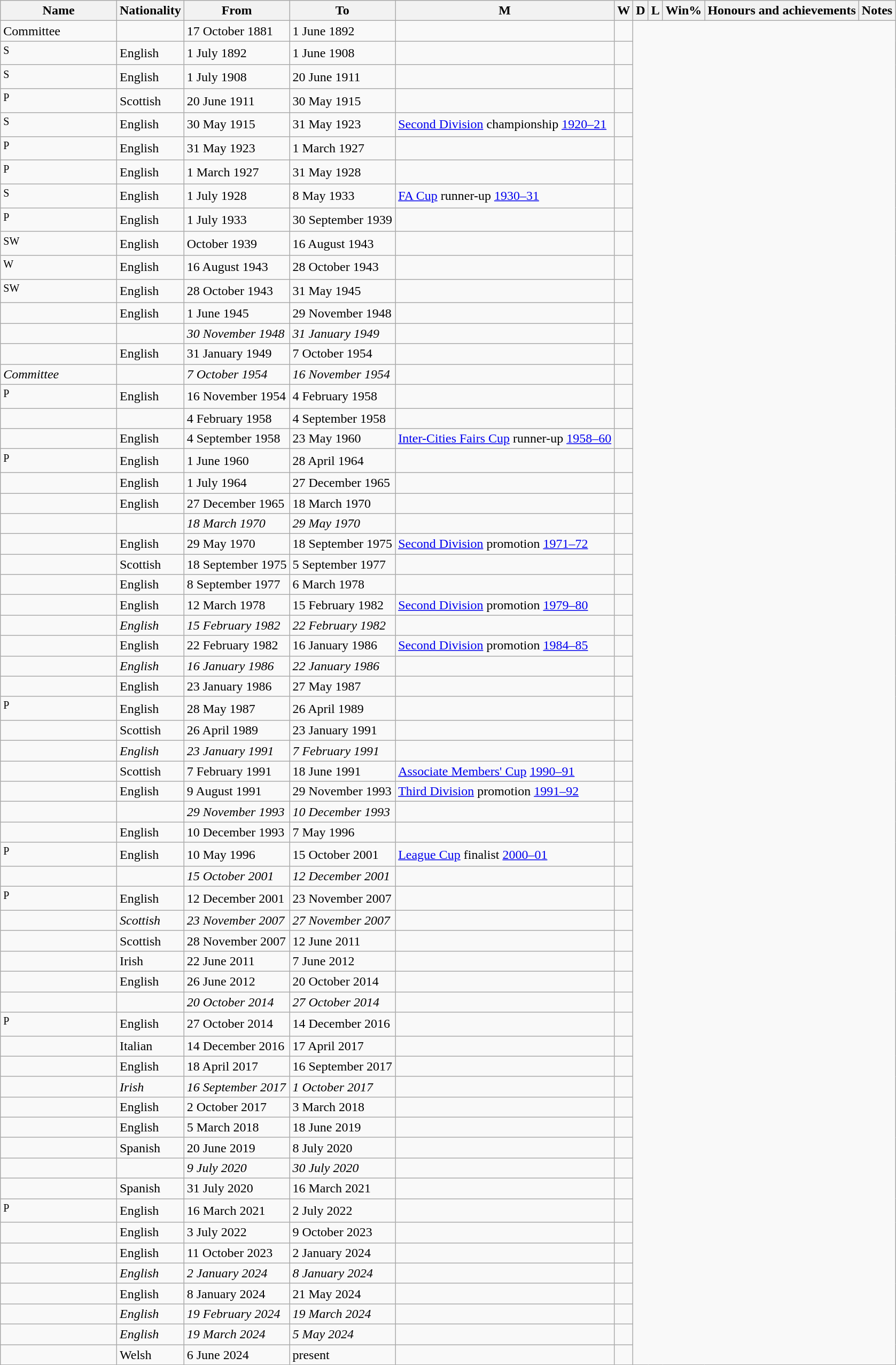<table class="wikitable sortable" style="text-align:left">
<tr>
<th width=13%>Name</th>
<th>Nationality</th>
<th data-sort-type=date>From</th>
<th data-sort-type=date>To</th>
<th>M</th>
<th>W</th>
<th>D</th>
<th>L</th>
<th>Win%</th>
<th class="unsortable">Honours and achievements</th>
<th class="unsortable">Notes</th>
</tr>
<tr>
<td>Committee</td>
<td></td>
<td>17 October 1881</td>
<td>1 June 1892<br></td>
<td></td>
<td></td>
</tr>
<tr>
<td> <sup>S</sup></td>
<td>English</td>
<td>1 July 1892</td>
<td>1 June 1908<br></td>
<td></td>
<td></td>
</tr>
<tr>
<td> <sup>S</sup></td>
<td>English</td>
<td>1 July 1908</td>
<td>20 June 1911<br></td>
<td></td>
<td style="text-align:center"></td>
</tr>
<tr>
<td> <sup>P</sup></td>
<td>Scottish</td>
<td>20 June 1911</td>
<td>30 May 1915<br></td>
<td></td>
<td style="text-align:center"></td>
</tr>
<tr>
<td> <sup>S</sup></td>
<td>English</td>
<td>30 May 1915</td>
<td>31 May 1923<br></td>
<td><a href='#'>Second Division</a> championship <a href='#'>1920–21</a></td>
<td></td>
</tr>
<tr>
<td> <sup>P</sup></td>
<td>English</td>
<td>31 May 1923</td>
<td>1 March 1927<br></td>
<td></td>
<td></td>
</tr>
<tr>
<td> <sup>P</sup></td>
<td>English</td>
<td>1 March 1927</td>
<td>31 May 1928<br></td>
<td></td>
<td></td>
</tr>
<tr>
<td> <sup>S</sup></td>
<td>English</td>
<td>1 July 1928</td>
<td>8 May 1933<br></td>
<td><a href='#'>FA Cup</a> runner-up <a href='#'>1930–31</a></td>
<td></td>
</tr>
<tr>
<td> <sup>P</sup></td>
<td>English</td>
<td>1 July 1933</td>
<td>30 September 1939<br></td>
<td></td>
<td style="text-align:center"></td>
</tr>
<tr>
<td> <sup>SW</sup></td>
<td>English</td>
<td data-sort-value="1 October 1939">October 1939</td>
<td>16 August 1943<br></td>
<td></td>
<td style="text-align:center"></td>
</tr>
<tr>
<td> <sup>W</sup></td>
<td>English</td>
<td>16 August 1943</td>
<td>28 October 1943<br></td>
<td></td>
<td style="text-align:center"></td>
</tr>
<tr>
<td> <sup>SW</sup></td>
<td>English</td>
<td>28 October 1943</td>
<td>31 May 1945<br></td>
<td></td>
<td style="text-align:center"></td>
</tr>
<tr>
<td></td>
<td>English</td>
<td>1 June 1945</td>
<td>29 November 1948<br></td>
<td></td>
<td></td>
</tr>
<tr style="font-style:italic">
<td> </td>
<td></td>
<td>30 November 1948</td>
<td>31 January 1949<br></td>
<td></td>
<td style="text-align:center"></td>
</tr>
<tr>
<td></td>
<td>English</td>
<td>31 January 1949</td>
<td>7 October 1954<br></td>
<td></td>
<td style="text-align:center"></td>
</tr>
<tr style="font-style:italic">
<td>Committee </td>
<td></td>
<td>7 October 1954</td>
<td>16 November 1954<br></td>
<td></td>
<td style="text-align:center"></td>
</tr>
<tr>
<td> <sup>P</sup></td>
<td>English</td>
<td>16 November 1954</td>
<td>4 February 1958<br></td>
<td></td>
<td style="text-align:center"></td>
</tr>
<tr>
<td></td>
<td></td>
<td>4 February 1958</td>
<td>4 September 1958<br></td>
<td></td>
<td style="text-align:center"></td>
</tr>
<tr>
<td></td>
<td>English</td>
<td>4 September 1958</td>
<td>23 May 1960<br></td>
<td><a href='#'>Inter-Cities Fairs Cup</a> runner-up <a href='#'>1958–60</a></td>
<td style="text-align:center"></td>
</tr>
<tr>
<td> <sup>P</sup></td>
<td>English</td>
<td>1 June 1960</td>
<td>28 April 1964<br></td>
<td></td>
<td></td>
</tr>
<tr>
<td></td>
<td>English</td>
<td>1 July 1964</td>
<td>27 December 1965<br></td>
<td></td>
<td></td>
</tr>
<tr>
<td></td>
<td>English</td>
<td>27 December 1965</td>
<td>18 March 1970<br></td>
<td></td>
<td></td>
</tr>
<tr style="font-style:italic">
<td></td>
<td></td>
<td>18 March 1970</td>
<td>29 May 1970<br></td>
<td></td>
<td></td>
</tr>
<tr>
<td></td>
<td>English</td>
<td>29 May 1970</td>
<td>18 September 1975<br></td>
<td><a href='#'>Second Division</a> promotion <a href='#'>1971–72</a></td>
<td style="text-align:center"></td>
</tr>
<tr>
<td></td>
<td>Scottish</td>
<td>18 September 1975</td>
<td>5 September 1977<br></td>
<td></td>
<td></td>
</tr>
<tr>
<td></td>
<td>English</td>
<td>8 September 1977</td>
<td>6 March 1978<br></td>
<td></td>
<td></td>
</tr>
<tr>
<td></td>
<td>English</td>
<td>12 March 1978</td>
<td>15 February 1982<br></td>
<td><a href='#'>Second Division</a> promotion <a href='#'>1979–80</a></td>
<td></td>
</tr>
<tr style="font-style:italic">
<td> </td>
<td>English</td>
<td>15 February 1982</td>
<td>22 February 1982<br></td>
<td></td>
<td style="text-align:center"></td>
</tr>
<tr>
<td></td>
<td>English</td>
<td>22 February 1982</td>
<td>16 January 1986<br></td>
<td><a href='#'>Second Division</a> promotion <a href='#'>1984–85</a></td>
<td style="text-align:center"></td>
</tr>
<tr style="font-style:italic">
<td> </td>
<td>English</td>
<td>16 January 1986</td>
<td>22 January 1986<br></td>
<td></td>
<td></td>
</tr>
<tr>
<td></td>
<td>English</td>
<td>23 January 1986</td>
<td>27 May 1987<br></td>
<td></td>
<td></td>
</tr>
<tr>
<td> <sup>P</sup></td>
<td>English</td>
<td>28 May 1987</td>
<td>26 April 1989<br></td>
<td></td>
<td></td>
</tr>
<tr>
<td></td>
<td>Scottish</td>
<td>26 April 1989</td>
<td>23 January 1991<br></td>
<td></td>
<td></td>
</tr>
<tr style="font-style:italic">
<td> </td>
<td>English</td>
<td>23 January 1991</td>
<td>7 February 1991<br></td>
<td></td>
<td></td>
</tr>
<tr>
<td></td>
<td>Scottish</td>
<td>7 February 1991</td>
<td>18 June 1991<br></td>
<td><a href='#'>Associate Members' Cup</a> <a href='#'>1990–91</a></td>
<td></td>
</tr>
<tr>
<td></td>
<td>English</td>
<td>9 August 1991</td>
<td>29 November 1993<br></td>
<td><a href='#'>Third Division</a> promotion <a href='#'>1991–92</a></td>
<td></td>
</tr>
<tr style="font-style:italic">
<td></td>
<td></td>
<td>29 November 1993</td>
<td>10 December 1993<br></td>
<td></td>
<td></td>
</tr>
<tr>
<td></td>
<td>English</td>
<td>10 December 1993</td>
<td>7 May 1996<br></td>
<td></td>
<td></td>
</tr>
<tr>
<td> <sup>P</sup></td>
<td>English</td>
<td>10 May 1996</td>
<td>15 October 2001<br></td>
<td><a href='#'>League Cup</a> finalist <a href='#'>2000–01</a></td>
<td></td>
</tr>
<tr style="font-style:italic">
<td></td>
<td></td>
<td>15 October 2001</td>
<td>12 December 2001<br></td>
<td></td>
<td></td>
</tr>
<tr>
<td> <sup>P</sup></td>
<td>English</td>
<td>12 December 2001</td>
<td>23 November 2007<br></td>
<td></td>
<td style="text-align:center"></td>
</tr>
<tr style="font-style:italic">
<td> </td>
<td>Scottish</td>
<td>23 November 2007</td>
<td>27 November 2007<br></td>
<td></td>
<td style="text-align:center"></td>
</tr>
<tr>
<td></td>
<td>Scottish</td>
<td>28 November 2007</td>
<td>12 June 2011<br></td>
<td></td>
<td></td>
</tr>
<tr>
<td></td>
<td>Irish</td>
<td>22 June 2011</td>
<td>7 June 2012<br></td>
<td></td>
<td></td>
</tr>
<tr>
<td></td>
<td>English</td>
<td>26 June 2012</td>
<td>20 October 2014<br></td>
<td></td>
<td></td>
</tr>
<tr style="font-style:italic">
<td></td>
<td></td>
<td>20 October 2014</td>
<td>27 October 2014<br></td>
<td></td>
<td></td>
</tr>
<tr>
<td> <sup>P</sup></td>
<td>English</td>
<td>27 October 2014</td>
<td>14 December 2016<br></td>
<td></td>
<td></td>
</tr>
<tr>
<td></td>
<td>Italian</td>
<td>14 December 2016</td>
<td>17 April 2017<br></td>
<td></td>
<td></td>
</tr>
<tr>
<td></td>
<td>English</td>
<td>18 April 2017</td>
<td>16 September 2017<br></td>
<td></td>
<td></td>
</tr>
<tr style="font-style:italic">
<td> </td>
<td>Irish</td>
<td>16 September 2017</td>
<td>1 October 2017<br></td>
<td></td>
<td style="text-align:center"></td>
</tr>
<tr>
<td></td>
<td>English</td>
<td>2 October 2017</td>
<td>3 March 2018<br></td>
<td></td>
<td style="text-align:center"></td>
</tr>
<tr>
<td></td>
<td>English</td>
<td>5 March 2018</td>
<td>18 June 2019<br></td>
<td></td>
<td></td>
</tr>
<tr>
<td></td>
<td>Spanish</td>
<td>20 June 2019</td>
<td>8 July 2020<br></td>
<td></td>
<td style="text-align:center"></td>
</tr>
<tr style="font-style:italic">
<td></td>
<td></td>
<td>9 July 2020</td>
<td>30 July 2020<br></td>
<td></td>
<td></td>
</tr>
<tr>
<td></td>
<td>Spanish</td>
<td>31 July 2020</td>
<td>16 March 2021<br></td>
<td></td>
<td></td>
</tr>
<tr>
<td> <sup>P</sup></td>
<td>English</td>
<td>16 March 2021</td>
<td>2 July 2022<br></td>
<td></td>
<td></td>
</tr>
<tr>
<td></td>
<td>English</td>
<td>3 July 2022</td>
<td>9 October 2023<br></td>
<td></td>
<td></td>
</tr>
<tr>
<td></td>
<td>English</td>
<td>11 October 2023</td>
<td>2 January 2024<br></td>
<td></td>
<td></td>
</tr>
<tr style="font-style:italic">
<td> </td>
<td>English</td>
<td>2 January 2024</td>
<td>8 January 2024<br></td>
<td></td>
<td></td>
</tr>
<tr>
<td></td>
<td>English</td>
<td>8 January 2024</td>
<td>21 May 2024<br></td>
<td></td>
<td style="text-align:center"></td>
</tr>
<tr style="font-style:italic">
<td> </td>
<td>English</td>
<td>19 February 2024</td>
<td>19 March 2024<br></td>
<td></td>
<td style="text-align:center"></td>
</tr>
<tr style="font-style:italic">
<td> </td>
<td>English</td>
<td>19 March 2024</td>
<td>5 May 2024<br></td>
<td></td>
<td style="text-align:center"></td>
</tr>
<tr>
<td></td>
<td>Welsh</td>
<td>6 June 2024</td>
<td>present<br></td>
<td></td>
<td style="text-align:center"></td>
</tr>
</table>
